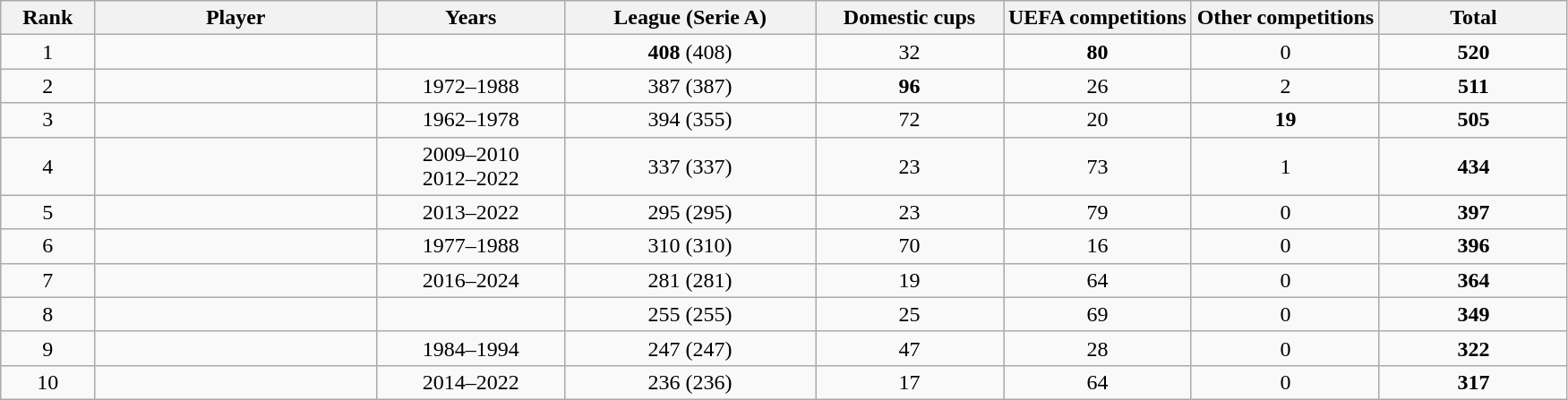<table class="wikitable sortable" style="text-align: center">
<tr>
<th width=6%>Rank</th>
<th width=18%>Player</th>
<th width=12%>Years</th>
<th width=16%>League (Serie A)</th>
<th width=12%>Domestic cups</th>
<th width=12%>UEFA competitions</th>
<th width=12%>Other competitions</th>
<th width=12%>Total</th>
</tr>
<tr>
<td>1</td>
<td style="text-align:left;"> </td>
<td></td>
<td><strong>408</strong> (408)</td>
<td>32</td>
<td><strong>80</strong></td>
<td>0</td>
<td><strong>520</strong></td>
</tr>
<tr>
<td>2</td>
<td style="text-align:left;"> </td>
<td>1972–1988</td>
<td>387 (387)</td>
<td><strong>96</strong></td>
<td>26</td>
<td>2</td>
<td><strong>511</strong></td>
</tr>
<tr>
<td>3</td>
<td style="text-align:left;"> </td>
<td>1962–1978</td>
<td>394 (355)</td>
<td>72</td>
<td>20</td>
<td><strong>19</strong></td>
<td><strong>505</strong></td>
</tr>
<tr>
<td>4</td>
<td style="text-align:left;"> </td>
<td>2009–2010<br>2012–2022</td>
<td>337 (337)</td>
<td>23</td>
<td>73</td>
<td>1</td>
<td><strong>434</strong></td>
</tr>
<tr>
<td>5</td>
<td style="text-align:left;"> </td>
<td>2013–2022</td>
<td>295 (295)</td>
<td>23</td>
<td>79</td>
<td>0</td>
<td><strong>397</strong></td>
</tr>
<tr>
<td>6</td>
<td style="text-align:left;"> </td>
<td>1977–1988</td>
<td>310 (310)</td>
<td>70</td>
<td>16</td>
<td>0</td>
<td><strong>396</strong></td>
</tr>
<tr>
<td>7</td>
<td style="text-align:left;"> </td>
<td>2016–2024</td>
<td>281 (281)</td>
<td>19</td>
<td>64</td>
<td>0</td>
<td><strong>364</strong></td>
</tr>
<tr>
<td>8</td>
<td style="text-align:left;"> </td>
<td></td>
<td>255 (255)</td>
<td>25</td>
<td>69</td>
<td>0</td>
<td><strong>349</strong></td>
</tr>
<tr>
<td>9</td>
<td style="text-align:left;"> </td>
<td>1984–1994</td>
<td>247 (247)</td>
<td>47</td>
<td>28</td>
<td>0</td>
<td><strong>322</strong></td>
</tr>
<tr>
<td>10</td>
<td style="text-align:left;"> </td>
<td>2014–2022</td>
<td>236 (236)</td>
<td>17</td>
<td>64</td>
<td>0</td>
<td><strong>317</strong></td>
</tr>
</table>
